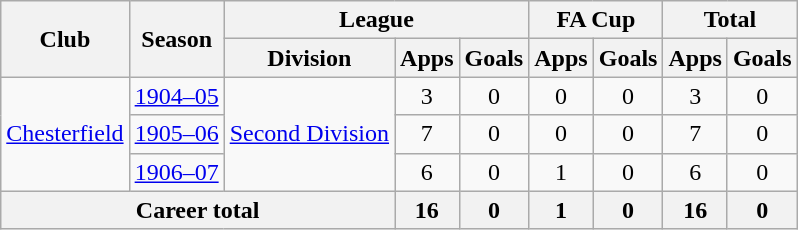<table class="wikitable" style="text-align: center">
<tr>
<th rowspan="2">Club</th>
<th rowspan="2">Season</th>
<th colspan="3">League</th>
<th colspan="2">FA Cup</th>
<th colspan="2">Total</th>
</tr>
<tr>
<th>Division</th>
<th>Apps</th>
<th>Goals</th>
<th>Apps</th>
<th>Goals</th>
<th>Apps</th>
<th>Goals</th>
</tr>
<tr>
<td rowspan="3"><a href='#'>Chesterfield</a></td>
<td><a href='#'>1904–05</a></td>
<td rowspan="3"><a href='#'>Second Division</a></td>
<td>3</td>
<td>0</td>
<td>0</td>
<td>0</td>
<td>3</td>
<td>0</td>
</tr>
<tr>
<td><a href='#'>1905–06</a></td>
<td>7</td>
<td>0</td>
<td>0</td>
<td>0</td>
<td>7</td>
<td>0</td>
</tr>
<tr>
<td><a href='#'>1906–07</a></td>
<td>6</td>
<td>0</td>
<td>1</td>
<td>0</td>
<td>6</td>
<td>0</td>
</tr>
<tr>
<th colspan="3">Career total</th>
<th>16</th>
<th>0</th>
<th>1</th>
<th>0</th>
<th>16</th>
<th>0</th>
</tr>
</table>
